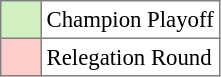<table bgcolor="#f7f8ff" cellpadding="3" cellspacing="0" border="1" style="font-size: 95%; border: gray solid 1px; border-collapse: collapse;text-align:center;">
<tr>
<td style="background: #D0F0C0;" width="20"></td>
<td bgcolor="#ffffff" align="left">Champion Playoff</td>
</tr>
<tr>
<td style="background: #FFCCCC;" width="20"></td>
<td bgcolor="#ffffff" align="left">Relegation Round</td>
</tr>
</table>
